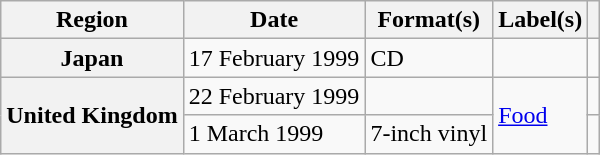<table class="wikitable plainrowheaders">
<tr>
<th scope="col">Region</th>
<th scope="col">Date</th>
<th scope="col">Format(s)</th>
<th scope="col">Label(s)</th>
<th scope="col"></th>
</tr>
<tr>
<th scope="row">Japan</th>
<td>17 February 1999</td>
<td>CD</td>
<td></td>
<td></td>
</tr>
<tr>
<th scope="row" rowspan="2">United Kingdom</th>
<td>22 February 1999</td>
<td></td>
<td rowspan="2"><a href='#'>Food</a></td>
<td></td>
</tr>
<tr>
<td>1 March 1999</td>
<td>7-inch vinyl</td>
<td></td>
</tr>
</table>
